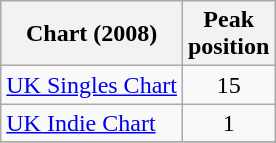<table class="wikitable sortable">
<tr>
<th align="left">Chart (2008)</th>
<th align="center">Peak<br>position</th>
</tr>
<tr>
<td align="left"><a href='#'>UK Singles Chart</a></td>
<td align="center">15</td>
</tr>
<tr>
<td align="left"><a href='#'>UK Indie Chart</a></td>
<td align="center">1</td>
</tr>
<tr>
</tr>
</table>
